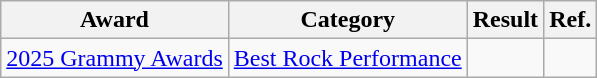<table class="wikitable col4center">
<tr>
<th>Award</th>
<th>Category</th>
<th>Result</th>
<th>Ref.</th>
</tr>
<tr>
<td><a href='#'>2025 Grammy Awards</a></td>
<td><a href='#'>Best Rock Performance</a></td>
<td></td>
<td></td>
</tr>
</table>
